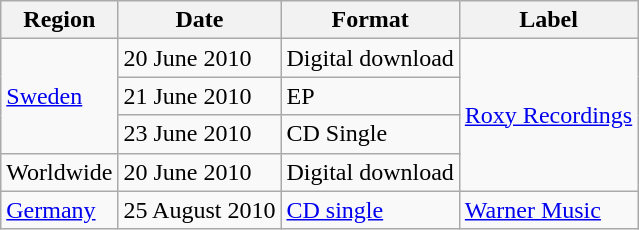<table class="wikitable">
<tr>
<th>Region</th>
<th>Date</th>
<th>Format</th>
<th>Label</th>
</tr>
<tr>
<td rowspan="3"><a href='#'>Sweden</a></td>
<td>20 June 2010</td>
<td>Digital download</td>
<td rowspan="4"><a href='#'>Roxy Recordings</a></td>
</tr>
<tr>
<td>21 June 2010</td>
<td>EP</td>
</tr>
<tr>
<td>23 June 2010</td>
<td>CD Single</td>
</tr>
<tr>
<td>Worldwide</td>
<td>20 June 2010</td>
<td>Digital download</td>
</tr>
<tr>
<td><a href='#'>Germany</a></td>
<td>25 August 2010</td>
<td><a href='#'>CD single</a></td>
<td><a href='#'>Warner Music</a></td>
</tr>
</table>
